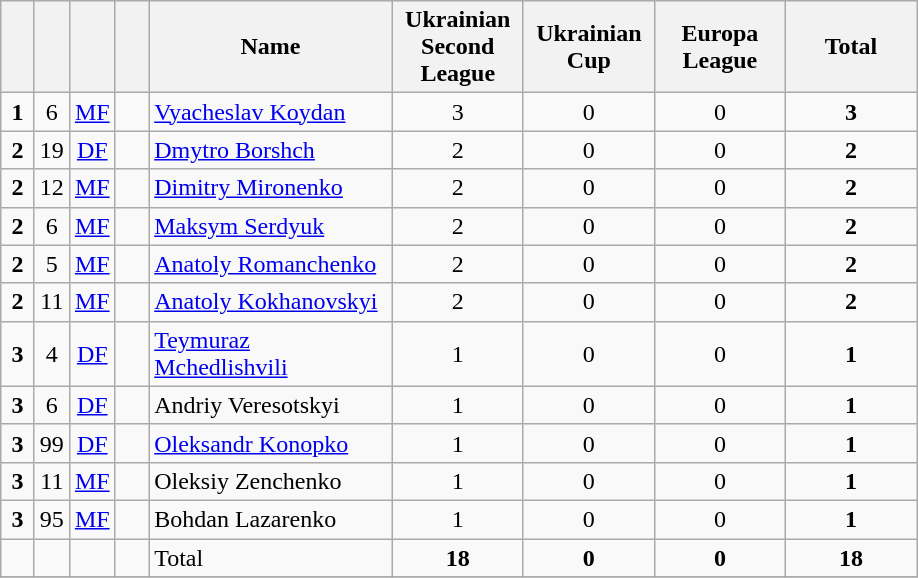<table class="wikitable" style="text-align:center">
<tr>
<th width="15"></th>
<th width="15"></th>
<th width="15"></th>
<th width="15"></th>
<th width="155">Name</th>
<th width="80"><strong>Ukrainian Second League</strong></th>
<th width="80"><strong>Ukrainian Cup</strong></th>
<th width="80"><strong>Europa League</strong></th>
<th width="80">Total</th>
</tr>
<tr>
<td><strong>1</strong></td>
<td>6</td>
<td><a href='#'>MF</a></td>
<td></td>
<td align="left"><a href='#'>Vyacheslav Koydan</a></td>
<td>3</td>
<td>0</td>
<td>0</td>
<td><strong>3</strong></td>
</tr>
<tr>
<td><strong>2</strong></td>
<td>19</td>
<td><a href='#'>DF</a></td>
<td></td>
<td align="left"><a href='#'>Dmytro Borshch</a></td>
<td>2</td>
<td>0</td>
<td>0</td>
<td><strong>2</strong></td>
</tr>
<tr>
<td><strong>2</strong></td>
<td>12</td>
<td><a href='#'>MF</a></td>
<td></td>
<td align="left"><a href='#'>Dimitry Mironenko</a></td>
<td>2</td>
<td>0</td>
<td>0</td>
<td><strong>2</strong></td>
</tr>
<tr>
<td><strong>2</strong></td>
<td>6</td>
<td><a href='#'>MF</a></td>
<td></td>
<td align="left"><a href='#'>Maksym Serdyuk</a></td>
<td>2</td>
<td>0</td>
<td>0</td>
<td><strong>2</strong></td>
</tr>
<tr>
<td><strong>2</strong></td>
<td>5</td>
<td><a href='#'>MF</a></td>
<td></td>
<td align="left"><a href='#'>Anatoly Romanchenko</a></td>
<td>2</td>
<td>0</td>
<td>0</td>
<td><strong>2</strong></td>
</tr>
<tr>
<td><strong>2</strong></td>
<td>11</td>
<td><a href='#'>MF</a></td>
<td></td>
<td align="left"><a href='#'>Anatoly Kokhanovskyi</a></td>
<td>2</td>
<td>0</td>
<td>0</td>
<td><strong>2</strong></td>
</tr>
<tr>
<td><strong>3</strong></td>
<td>4</td>
<td><a href='#'>DF</a></td>
<td></td>
<td align="left"><a href='#'>Teymuraz Mchedlishvili</a></td>
<td>1</td>
<td>0</td>
<td>0</td>
<td><strong>1</strong></td>
</tr>
<tr>
<td><strong>3</strong></td>
<td>6</td>
<td><a href='#'>DF</a></td>
<td></td>
<td align="left">Andriy Veresotskyi</td>
<td>1</td>
<td>0</td>
<td>0</td>
<td><strong>1</strong></td>
</tr>
<tr>
<td><strong>3</strong></td>
<td>99</td>
<td><a href='#'>DF</a></td>
<td></td>
<td align="left"><a href='#'>Oleksandr Konopko</a></td>
<td>1</td>
<td>0</td>
<td>0</td>
<td><strong>1</strong></td>
</tr>
<tr>
<td><strong>3</strong></td>
<td>11</td>
<td><a href='#'>MF</a></td>
<td></td>
<td align="left">Oleksiy Zenchenko</td>
<td>1</td>
<td>0</td>
<td>0</td>
<td><strong>1</strong></td>
</tr>
<tr>
<td><strong>3</strong></td>
<td>95</td>
<td><a href='#'>MF</a></td>
<td></td>
<td align="left">Bohdan Lazarenko</td>
<td>1</td>
<td>0</td>
<td>0</td>
<td><strong>1</strong></td>
</tr>
<tr>
<td></td>
<td></td>
<td></td>
<td></td>
<td align=left>Total</td>
<td><strong>18</strong></td>
<td><strong>0</strong></td>
<td><strong>0</strong></td>
<td><strong>18</strong></td>
</tr>
<tr>
</tr>
</table>
